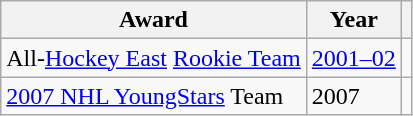<table class="wikitable">
<tr>
<th>Award</th>
<th>Year</th>
<th></th>
</tr>
<tr>
<td>All-<a href='#'>Hockey East</a> <a href='#'>Rookie Team</a></td>
<td><a href='#'>2001–02</a></td>
<td></td>
</tr>
<tr>
<td><a href='#'>2007 NHL YoungStars</a> Team</td>
<td>2007</td>
<td></td>
</tr>
</table>
